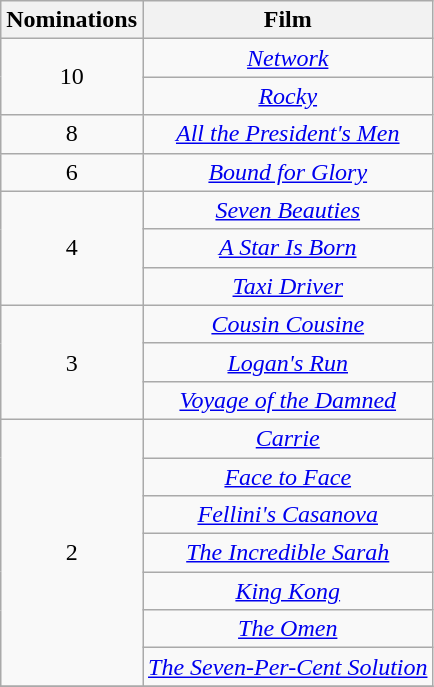<table class="wikitable" rowspan="2" style="text-align:center;">
<tr>
<th scope="col" style="width:55px;">Nominations</th>
<th scope="col" style="text-align:center;">Film</th>
</tr>
<tr>
<td rowspan="2" style="text-align:center">10</td>
<td><em><a href='#'>Network</a></em></td>
</tr>
<tr>
<td><em><a href='#'>Rocky</a></em></td>
</tr>
<tr>
<td rowspan="1" style="text-align:center">8</td>
<td><em><a href='#'>All the President's Men</a></em></td>
</tr>
<tr>
<td rowspan="1" style="text-align:center">6</td>
<td><em><a href='#'>Bound for Glory</a></em></td>
</tr>
<tr>
<td rowspan="3" style="text-align:center">4</td>
<td><em><a href='#'>Seven Beauties</a></em></td>
</tr>
<tr>
<td><em><a href='#'>A Star Is Born</a></em></td>
</tr>
<tr>
<td><em><a href='#'>Taxi Driver</a></em></td>
</tr>
<tr>
<td rowspan="3" style="text-align:center">3</td>
<td><em><a href='#'>Cousin Cousine</a></em></td>
</tr>
<tr>
<td><em><a href='#'>Logan's Run</a></em></td>
</tr>
<tr>
<td><em><a href='#'>Voyage of the Damned</a></em></td>
</tr>
<tr>
<td rowspan="7" style="text-align:center">2</td>
<td><em><a href='#'>Carrie</a></em></td>
</tr>
<tr>
<td><em><a href='#'>Face to Face</a></em></td>
</tr>
<tr>
<td><em><a href='#'>Fellini's Casanova</a></em></td>
</tr>
<tr>
<td><em><a href='#'>The Incredible Sarah</a></em></td>
</tr>
<tr>
<td><em><a href='#'>King Kong</a></em></td>
</tr>
<tr>
<td><em><a href='#'>The Omen</a></em></td>
</tr>
<tr>
<td><em><a href='#'>The Seven-Per-Cent Solution</a></em></td>
</tr>
<tr>
</tr>
</table>
